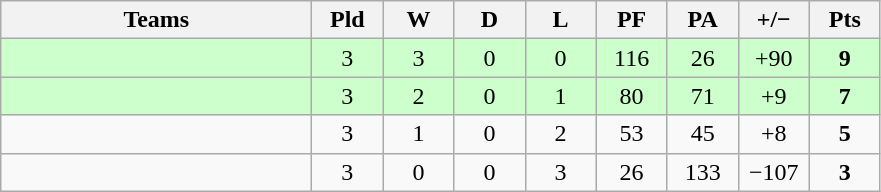<table class="wikitable" style="text-align: center;">
<tr>
<th width="200">Teams</th>
<th width="40">Pld</th>
<th width="40">W</th>
<th width="40">D</th>
<th width="40">L</th>
<th width="40">PF</th>
<th width="40">PA</th>
<th width="40">+/−</th>
<th width="40">Pts</th>
</tr>
<tr bgcolor=ccffcc>
<td align=left></td>
<td>3</td>
<td>3</td>
<td>0</td>
<td>0</td>
<td>116</td>
<td>26</td>
<td>+90</td>
<td><strong>9</strong></td>
</tr>
<tr bgcolor=ccffcc>
<td align=left></td>
<td>3</td>
<td>2</td>
<td>0</td>
<td>1</td>
<td>80</td>
<td>71</td>
<td>+9</td>
<td><strong>7</strong></td>
</tr>
<tr>
<td align=left></td>
<td>3</td>
<td>1</td>
<td>0</td>
<td>2</td>
<td>53</td>
<td>45</td>
<td>+8</td>
<td><strong>5</strong></td>
</tr>
<tr>
<td align=left></td>
<td>3</td>
<td>0</td>
<td>0</td>
<td>3</td>
<td>26</td>
<td>133</td>
<td>−107</td>
<td><strong>3</strong></td>
</tr>
</table>
